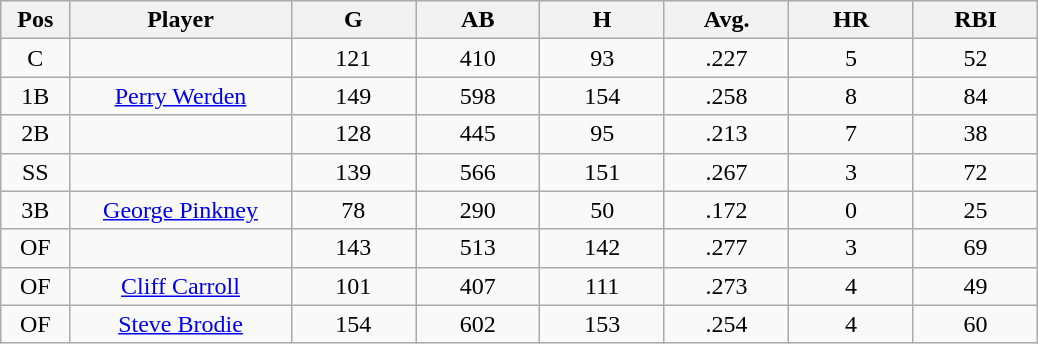<table class="wikitable sortable">
<tr>
<th bgcolor="#DDDDFF" width="5%">Pos</th>
<th bgcolor="#DDDDFF" width="16%">Player</th>
<th bgcolor="#DDDDFF" width="9%">G</th>
<th bgcolor="#DDDDFF" width="9%">AB</th>
<th bgcolor="#DDDDFF" width="9%">H</th>
<th bgcolor="#DDDDFF" width="9%">Avg.</th>
<th bgcolor="#DDDDFF" width="9%">HR</th>
<th bgcolor="#DDDDFF" width="9%">RBI</th>
</tr>
<tr align="center">
<td>C</td>
<td></td>
<td>121</td>
<td>410</td>
<td>93</td>
<td>.227</td>
<td>5</td>
<td>52</td>
</tr>
<tr align="center">
<td>1B</td>
<td><a href='#'>Perry Werden</a></td>
<td>149</td>
<td>598</td>
<td>154</td>
<td>.258</td>
<td>8</td>
<td>84</td>
</tr>
<tr align=center>
<td>2B</td>
<td></td>
<td>128</td>
<td>445</td>
<td>95</td>
<td>.213</td>
<td>7</td>
<td>38</td>
</tr>
<tr align="center">
<td>SS</td>
<td></td>
<td>139</td>
<td>566</td>
<td>151</td>
<td>.267</td>
<td>3</td>
<td>72</td>
</tr>
<tr align="center">
<td>3B</td>
<td><a href='#'>George Pinkney</a></td>
<td>78</td>
<td>290</td>
<td>50</td>
<td>.172</td>
<td>0</td>
<td>25</td>
</tr>
<tr align=center>
<td>OF</td>
<td></td>
<td>143</td>
<td>513</td>
<td>142</td>
<td>.277</td>
<td>3</td>
<td>69</td>
</tr>
<tr align="center">
<td>OF</td>
<td><a href='#'>Cliff Carroll</a></td>
<td>101</td>
<td>407</td>
<td>111</td>
<td>.273</td>
<td>4</td>
<td>49</td>
</tr>
<tr align=center>
<td>OF</td>
<td><a href='#'>Steve Brodie</a></td>
<td>154</td>
<td>602</td>
<td>153</td>
<td>.254</td>
<td>4</td>
<td>60</td>
</tr>
</table>
